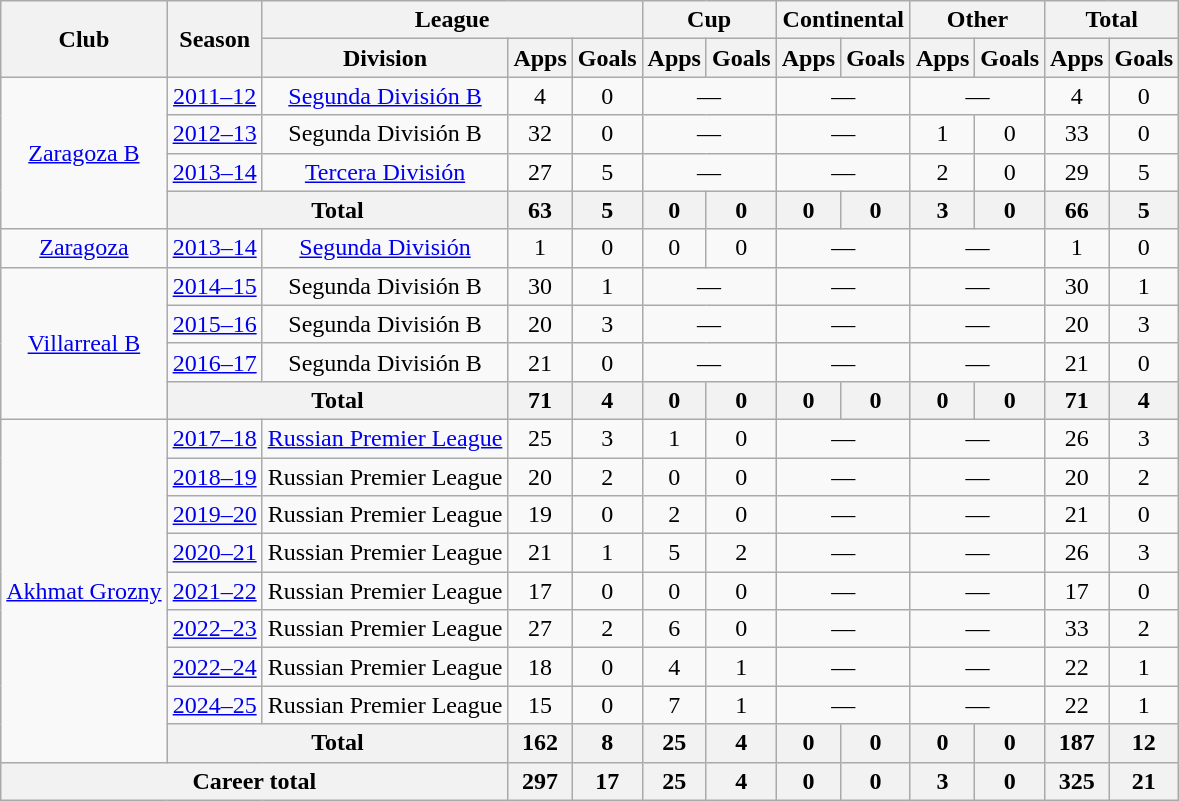<table class="wikitable" style="text-align: center;">
<tr>
<th rowspan="2">Club</th>
<th rowspan="2">Season</th>
<th colspan="3">League</th>
<th colspan="2">Cup</th>
<th colspan="2">Continental</th>
<th colspan="2">Other</th>
<th colspan="2">Total</th>
</tr>
<tr>
<th>Division</th>
<th>Apps</th>
<th>Goals</th>
<th>Apps</th>
<th>Goals</th>
<th>Apps</th>
<th>Goals</th>
<th>Apps</th>
<th>Goals</th>
<th>Apps</th>
<th>Goals</th>
</tr>
<tr>
<td rowspan="4"><a href='#'>Zaragoza B</a></td>
<td><a href='#'>2011–12</a></td>
<td><a href='#'>Segunda División B</a></td>
<td>4</td>
<td>0</td>
<td colspan="2">—</td>
<td colspan="2">—</td>
<td colspan="2">—</td>
<td>4</td>
<td>0</td>
</tr>
<tr>
<td><a href='#'>2012–13</a></td>
<td>Segunda División B</td>
<td>32</td>
<td>0</td>
<td colspan="2">—</td>
<td colspan="2">—</td>
<td>1</td>
<td>0</td>
<td>33</td>
<td>0</td>
</tr>
<tr>
<td><a href='#'>2013–14</a></td>
<td><a href='#'>Tercera División</a></td>
<td>27</td>
<td>5</td>
<td colspan="2">—</td>
<td colspan="2">—</td>
<td>2</td>
<td>0</td>
<td>29</td>
<td>5</td>
</tr>
<tr>
<th colspan=2>Total</th>
<th>63</th>
<th>5</th>
<th>0</th>
<th>0</th>
<th>0</th>
<th>0</th>
<th>3</th>
<th>0</th>
<th>66</th>
<th>5</th>
</tr>
<tr>
<td><a href='#'>Zaragoza</a></td>
<td><a href='#'>2013–14</a></td>
<td><a href='#'>Segunda División</a></td>
<td>1</td>
<td>0</td>
<td>0</td>
<td>0</td>
<td colspan="2">—</td>
<td colspan="2">—</td>
<td>1</td>
<td>0</td>
</tr>
<tr>
<td rowspan=4><a href='#'>Villarreal B</a></td>
<td><a href='#'>2014–15</a></td>
<td>Segunda División B</td>
<td>30</td>
<td>1</td>
<td colspan="2">—</td>
<td colspan="2">—</td>
<td colspan="2">—</td>
<td>30</td>
<td>1</td>
</tr>
<tr>
<td><a href='#'>2015–16</a></td>
<td>Segunda División B</td>
<td>20</td>
<td>3</td>
<td colspan="2">—</td>
<td colspan="2">—</td>
<td colspan="2">—</td>
<td>20</td>
<td>3</td>
</tr>
<tr>
<td><a href='#'>2016–17</a></td>
<td>Segunda División B</td>
<td>21</td>
<td>0</td>
<td colspan="2">—</td>
<td colspan="2">—</td>
<td colspan="2">—</td>
<td>21</td>
<td>0</td>
</tr>
<tr>
<th colspan=2>Total</th>
<th>71</th>
<th>4</th>
<th>0</th>
<th>0</th>
<th>0</th>
<th>0</th>
<th>0</th>
<th>0</th>
<th>71</th>
<th>4</th>
</tr>
<tr>
<td rowspan="9"><a href='#'>Akhmat Grozny</a></td>
<td><a href='#'>2017–18</a></td>
<td><a href='#'>Russian Premier League</a></td>
<td>25</td>
<td>3</td>
<td>1</td>
<td>0</td>
<td colspan="2">—</td>
<td colspan="2">—</td>
<td>26</td>
<td>3</td>
</tr>
<tr>
<td><a href='#'>2018–19</a></td>
<td>Russian Premier League</td>
<td>20</td>
<td>2</td>
<td>0</td>
<td>0</td>
<td colspan="2">—</td>
<td colspan="2">—</td>
<td>20</td>
<td>2</td>
</tr>
<tr>
<td><a href='#'>2019–20</a></td>
<td>Russian Premier League</td>
<td>19</td>
<td>0</td>
<td>2</td>
<td>0</td>
<td colspan="2">—</td>
<td colspan="2">—</td>
<td>21</td>
<td>0</td>
</tr>
<tr>
<td><a href='#'>2020–21</a></td>
<td>Russian Premier League</td>
<td>21</td>
<td>1</td>
<td>5</td>
<td>2</td>
<td colspan="2">—</td>
<td colspan="2">—</td>
<td>26</td>
<td>3</td>
</tr>
<tr>
<td><a href='#'>2021–22</a></td>
<td>Russian Premier League</td>
<td>17</td>
<td>0</td>
<td>0</td>
<td>0</td>
<td colspan="2">—</td>
<td colspan="2">—</td>
<td>17</td>
<td>0</td>
</tr>
<tr>
<td><a href='#'>2022–23</a></td>
<td>Russian Premier League</td>
<td>27</td>
<td>2</td>
<td>6</td>
<td>0</td>
<td colspan="2">—</td>
<td colspan="2">—</td>
<td>33</td>
<td>2</td>
</tr>
<tr>
<td><a href='#'>2022–24</a></td>
<td>Russian Premier League</td>
<td>18</td>
<td>0</td>
<td>4</td>
<td>1</td>
<td colspan="2">—</td>
<td colspan="2">—</td>
<td>22</td>
<td>1</td>
</tr>
<tr>
<td><a href='#'>2024–25</a></td>
<td>Russian Premier League</td>
<td>15</td>
<td>0</td>
<td>7</td>
<td>1</td>
<td colspan="2">—</td>
<td colspan="2">—</td>
<td>22</td>
<td>1</td>
</tr>
<tr>
<th colspan="2">Total</th>
<th>162</th>
<th>8</th>
<th>25</th>
<th>4</th>
<th>0</th>
<th>0</th>
<th>0</th>
<th>0</th>
<th>187</th>
<th>12</th>
</tr>
<tr>
<th colspan="3">Career total</th>
<th>297</th>
<th>17</th>
<th>25</th>
<th>4</th>
<th>0</th>
<th>0</th>
<th>3</th>
<th>0</th>
<th>325</th>
<th>21</th>
</tr>
</table>
